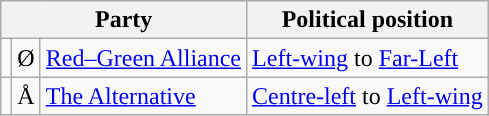<table class="wikitable">
<tr>
<th colspan="3">Party</th>
<th>Political position</th>
</tr>
<tr>
<td></td>
<td>Ø</td>
<td><a href='#'>Red–Green Alliance</a></td>
<td><a href='#'>Left-wing</a> to  <a href='#'>Far-Left</a></td>
</tr>
<tr>
<td></td>
<td>Å</td>
<td><a href='#'>The Alternative</a></td>
<td><a href='#'>Centre-left</a> to <a href='#'>Left-wing</a></td>
</tr>
</table>
